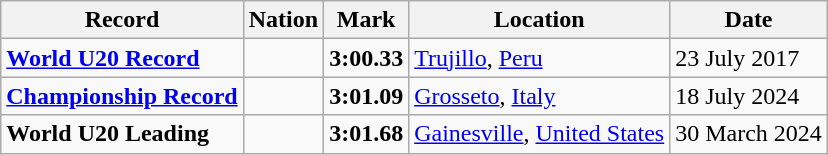<table class="wikitable">
<tr>
<th>Record</th>
<th>Nation</th>
<th>Mark</th>
<th>Location</th>
<th>Date</th>
</tr>
<tr>
<td><strong><a href='#'>World U20 Record</a></strong></td>
<td></td>
<td><strong>3:00.33</strong></td>
<td><a href='#'>Trujillo</a>, <a href='#'>Peru</a></td>
<td>23 July 2017</td>
</tr>
<tr>
<td><strong><a href='#'>Championship Record</a></strong></td>
<td></td>
<td><strong>3:01.09</strong></td>
<td><a href='#'>Grosseto</a>, <a href='#'>Italy</a></td>
<td>18 July 2024</td>
</tr>
<tr>
<td><strong>World U20 Leading</strong></td>
<td></td>
<td><strong>3:01.68</strong></td>
<td><a href='#'>Gainesville</a>, <a href='#'>United States</a></td>
<td>30 March 2024</td>
</tr>
</table>
